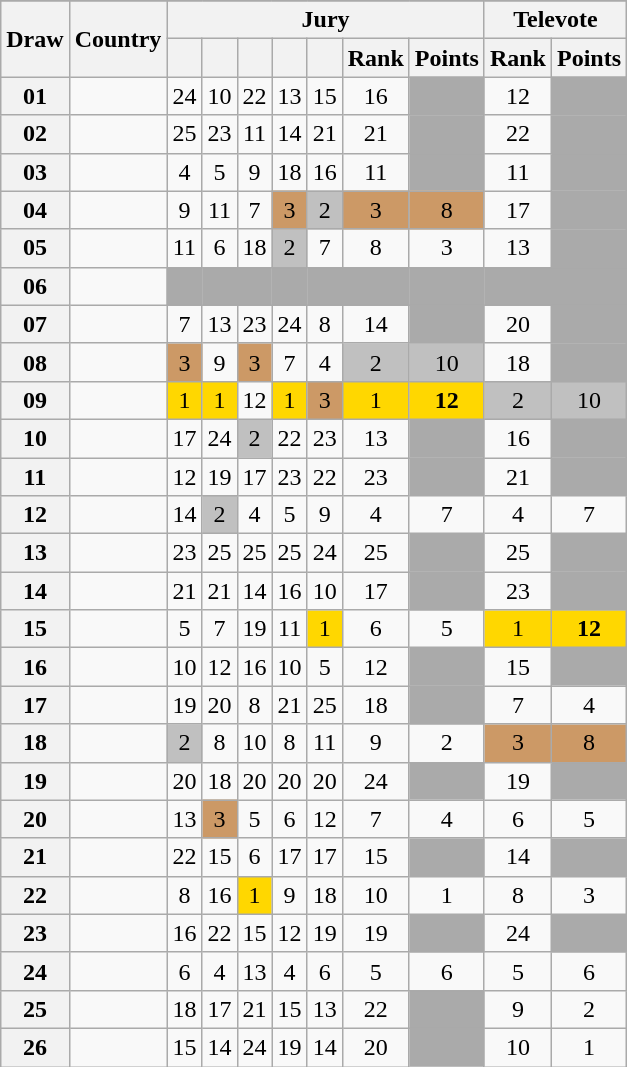<table class="sortable wikitable collapsible plainrowheaders" style="text-align:center;">
<tr>
</tr>
<tr>
<th scope="col" rowspan="2">Draw</th>
<th scope="col" rowspan="2">Country</th>
<th scope="col" colspan="7">Jury</th>
<th scope="col" colspan="2">Televote</th>
</tr>
<tr>
<th scope="col"><small></small></th>
<th scope="col"><small></small></th>
<th scope="col"><small></small></th>
<th scope="col"><small></small></th>
<th scope="col"><small></small></th>
<th scope="col">Rank</th>
<th scope="col">Points</th>
<th scope="col">Rank</th>
<th scope="col">Points</th>
</tr>
<tr>
<th scope="row" style="text-align:center;">01</th>
<td style="text-align:left;"></td>
<td>24</td>
<td>10</td>
<td>22</td>
<td>13</td>
<td>15</td>
<td>16</td>
<td style="background:#AAAAAA;"></td>
<td>12</td>
<td style="background:#AAAAAA;"></td>
</tr>
<tr>
<th scope="row" style="text-align:center;">02</th>
<td style="text-align:left;"></td>
<td>25</td>
<td>23</td>
<td>11</td>
<td>14</td>
<td>21</td>
<td>21</td>
<td style="background:#AAAAAA;"></td>
<td>22</td>
<td style="background:#AAAAAA;"></td>
</tr>
<tr>
<th scope="row" style="text-align:center;">03</th>
<td style="text-align:left;"></td>
<td>4</td>
<td>5</td>
<td>9</td>
<td>18</td>
<td>16</td>
<td>11</td>
<td style="background:#AAAAAA;"></td>
<td>11</td>
<td style="background:#AAAAAA;"></td>
</tr>
<tr>
<th scope="row" style="text-align:center;">04</th>
<td style="text-align:left;"></td>
<td>9</td>
<td>11</td>
<td>7</td>
<td style="background:#CC9966;">3</td>
<td style="background:silver;">2</td>
<td style="background:#CC9966;">3</td>
<td style="background:#CC9966;">8</td>
<td>17</td>
<td style="background:#AAAAAA;"></td>
</tr>
<tr>
<th scope="row" style="text-align:center;">05</th>
<td style="text-align:left;"></td>
<td>11</td>
<td>6</td>
<td>18</td>
<td style="background:silver;">2</td>
<td>7</td>
<td>8</td>
<td>3</td>
<td>13</td>
<td style="background:#AAAAAA;"></td>
</tr>
<tr class="sortbottom">
<th scope="row" style="text-align:center;">06</th>
<td style="text-align:left;"></td>
<td style="background:#AAAAAA;"></td>
<td style="background:#AAAAAA;"></td>
<td style="background:#AAAAAA;"></td>
<td style="background:#AAAAAA;"></td>
<td style="background:#AAAAAA;"></td>
<td style="background:#AAAAAA;"></td>
<td style="background:#AAAAAA;"></td>
<td style="background:#AAAAAA;"></td>
<td style="background:#AAAAAA;"></td>
</tr>
<tr>
<th scope="row" style="text-align:center;">07</th>
<td style="text-align:left;"></td>
<td>7</td>
<td>13</td>
<td>23</td>
<td>24</td>
<td>8</td>
<td>14</td>
<td style="background:#AAAAAA;"></td>
<td>20</td>
<td style="background:#AAAAAA;"></td>
</tr>
<tr>
<th scope="row" style="text-align:center;">08</th>
<td style="text-align:left;"></td>
<td style="background:#CC9966;">3</td>
<td>9</td>
<td style="background:#CC9966;">3</td>
<td>7</td>
<td>4</td>
<td style="background:silver;">2</td>
<td style="background:silver;">10</td>
<td>18</td>
<td style="background:#AAAAAA;"></td>
</tr>
<tr>
<th scope="row" style="text-align:center;">09</th>
<td style="text-align:left;"></td>
<td style="background:gold;">1</td>
<td style="background:gold;">1</td>
<td>12</td>
<td style="background:gold;">1</td>
<td style="background:#CC9966;">3</td>
<td style="background:gold;">1</td>
<td style="background:gold;"><strong>12</strong></td>
<td style="background:silver;">2</td>
<td style="background:silver;">10</td>
</tr>
<tr>
<th scope="row" style="text-align:center;">10</th>
<td style="text-align:left;"></td>
<td>17</td>
<td>24</td>
<td style="background:silver;">2</td>
<td>22</td>
<td>23</td>
<td>13</td>
<td style="background:#AAAAAA;"></td>
<td>16</td>
<td style="background:#AAAAAA;"></td>
</tr>
<tr>
<th scope="row" style="text-align:center;">11</th>
<td style="text-align:left;"></td>
<td>12</td>
<td>19</td>
<td>17</td>
<td>23</td>
<td>22</td>
<td>23</td>
<td style="background:#AAAAAA;"></td>
<td>21</td>
<td style="background:#AAAAAA;"></td>
</tr>
<tr>
<th scope="row" style="text-align:center;">12</th>
<td style="text-align:left;"></td>
<td>14</td>
<td style="background:silver;">2</td>
<td>4</td>
<td>5</td>
<td>9</td>
<td>4</td>
<td>7</td>
<td>4</td>
<td>7</td>
</tr>
<tr>
<th scope="row" style="text-align:center;">13</th>
<td style="text-align:left;"></td>
<td>23</td>
<td>25</td>
<td>25</td>
<td>25</td>
<td>24</td>
<td>25</td>
<td style="background:#AAAAAA;"></td>
<td>25</td>
<td style="background:#AAAAAA;"></td>
</tr>
<tr>
<th scope="row" style="text-align:center;">14</th>
<td style="text-align:left;"></td>
<td>21</td>
<td>21</td>
<td>14</td>
<td>16</td>
<td>10</td>
<td>17</td>
<td style="background:#AAAAAA;"></td>
<td>23</td>
<td style="background:#AAAAAA;"></td>
</tr>
<tr>
<th scope="row" style="text-align:center;">15</th>
<td style="text-align:left;"></td>
<td>5</td>
<td>7</td>
<td>19</td>
<td>11</td>
<td style="background:gold;">1</td>
<td>6</td>
<td>5</td>
<td style="background:gold;">1</td>
<td style="background:gold;"><strong>12</strong></td>
</tr>
<tr>
<th scope="row" style="text-align:center;">16</th>
<td style="text-align:left;"></td>
<td>10</td>
<td>12</td>
<td>16</td>
<td>10</td>
<td>5</td>
<td>12</td>
<td style="background:#AAAAAA;"></td>
<td>15</td>
<td style="background:#AAAAAA;"></td>
</tr>
<tr>
<th scope="row" style="text-align:center;">17</th>
<td style="text-align:left;"></td>
<td>19</td>
<td>20</td>
<td>8</td>
<td>21</td>
<td>25</td>
<td>18</td>
<td style="background:#AAAAAA;"></td>
<td>7</td>
<td>4</td>
</tr>
<tr>
<th scope="row" style="text-align:center;">18</th>
<td style="text-align:left;"></td>
<td style="background:silver;">2</td>
<td>8</td>
<td>10</td>
<td>8</td>
<td>11</td>
<td>9</td>
<td>2</td>
<td style="background:#CC9966;">3</td>
<td style="background:#CC9966;">8</td>
</tr>
<tr>
<th scope="row" style="text-align:center;">19</th>
<td style="text-align:left;"></td>
<td>20</td>
<td>18</td>
<td>20</td>
<td>20</td>
<td>20</td>
<td>24</td>
<td style="background:#AAAAAA;"></td>
<td>19</td>
<td style="background:#AAAAAA;"></td>
</tr>
<tr>
<th scope="row" style="text-align:center;">20</th>
<td style="text-align:left;"></td>
<td>13</td>
<td style="background:#CC9966;">3</td>
<td>5</td>
<td>6</td>
<td>12</td>
<td>7</td>
<td>4</td>
<td>6</td>
<td>5</td>
</tr>
<tr>
<th scope="row" style="text-align:center;">21</th>
<td style="text-align:left;"></td>
<td>22</td>
<td>15</td>
<td>6</td>
<td>17</td>
<td>17</td>
<td>15</td>
<td style="background:#AAAAAA;"></td>
<td>14</td>
<td style="background:#AAAAAA;"></td>
</tr>
<tr>
<th scope="row" style="text-align:center;">22</th>
<td style="text-align:left;"></td>
<td>8</td>
<td>16</td>
<td style="background:gold;">1</td>
<td>9</td>
<td>18</td>
<td>10</td>
<td>1</td>
<td>8</td>
<td>3</td>
</tr>
<tr>
<th scope="row" style="text-align:center;">23</th>
<td style="text-align:left;"></td>
<td>16</td>
<td>22</td>
<td>15</td>
<td>12</td>
<td>19</td>
<td>19</td>
<td style="background:#AAAAAA;"></td>
<td>24</td>
<td style="background:#AAAAAA;"></td>
</tr>
<tr>
<th scope="row" style="text-align:center;">24</th>
<td style="text-align:left;"></td>
<td>6</td>
<td>4</td>
<td>13</td>
<td>4</td>
<td>6</td>
<td>5</td>
<td>6</td>
<td>5</td>
<td>6</td>
</tr>
<tr>
<th scope="row" style="text-align:center;">25</th>
<td style="text-align:left;"></td>
<td>18</td>
<td>17</td>
<td>21</td>
<td>15</td>
<td>13</td>
<td>22</td>
<td style="background:#AAAAAA;"></td>
<td>9</td>
<td>2</td>
</tr>
<tr>
<th scope="row" style="text-align:center;">26</th>
<td style="text-align:left;"></td>
<td>15</td>
<td>14</td>
<td>24</td>
<td>19</td>
<td>14</td>
<td>20</td>
<td style="background:#AAAAAA;"></td>
<td>10</td>
<td>1</td>
</tr>
</table>
